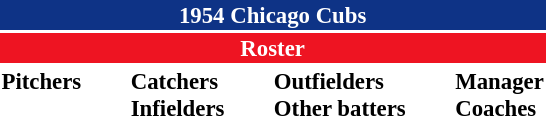<table class="toccolours" style="font-size: 95%;">
<tr>
<th colspan="10" style="background-color: #0e3386; color: white; text-align: center;">1954 Chicago Cubs</th>
</tr>
<tr>
<td colspan="10" style="background-color: #EE1422; color: white; text-align: center;"><strong>Roster</strong></td>
</tr>
<tr>
<td valign="top"><strong>Pitchers</strong><br>














</td>
<td width="25px"></td>
<td valign="top"><strong>Catchers</strong><br>




<strong>Infielders</strong>








</td>
<td width="25px"></td>
<td valign="top"><strong>Outfielders</strong><br>






<strong>Other batters</strong>
</td>
<td width="25px"></td>
<td valign="top"><strong>Manager</strong><br>
<strong>Coaches</strong>


</td>
</tr>
<tr>
</tr>
</table>
